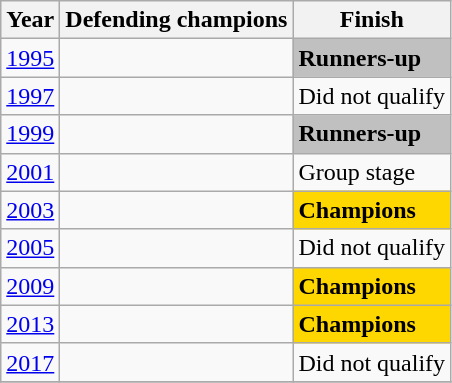<table class="wikitable">
<tr>
<th>Year</th>
<th>Defending champions</th>
<th>Finish</th>
</tr>
<tr>
<td><a href='#'>1995</a></td>
<td></td>
<td bgcolor=Silver><strong>Runners-up</strong></td>
</tr>
<tr>
<td><a href='#'>1997</a></td>
<td></td>
<td>Did not qualify</td>
</tr>
<tr>
<td><a href='#'>1999</a></td>
<td></td>
<td bgcolor=Silver><strong>Runners-up</strong></td>
</tr>
<tr>
<td><a href='#'>2001</a></td>
<td></td>
<td>Group stage</td>
</tr>
<tr>
<td><a href='#'>2003</a></td>
<td></td>
<td bgcolor=Gold><strong>Champions</strong></td>
</tr>
<tr>
<td><a href='#'>2005</a></td>
<td></td>
<td>Did not qualify</td>
</tr>
<tr>
<td><a href='#'>2009</a></td>
<td></td>
<td bgcolor=Gold><strong>Champions</strong></td>
</tr>
<tr>
<td><a href='#'>2013</a></td>
<td></td>
<td bgcolor=Gold><strong>Champions</strong></td>
</tr>
<tr>
<td><a href='#'>2017</a></td>
<td></td>
<td>Did not qualify</td>
</tr>
<tr>
</tr>
</table>
